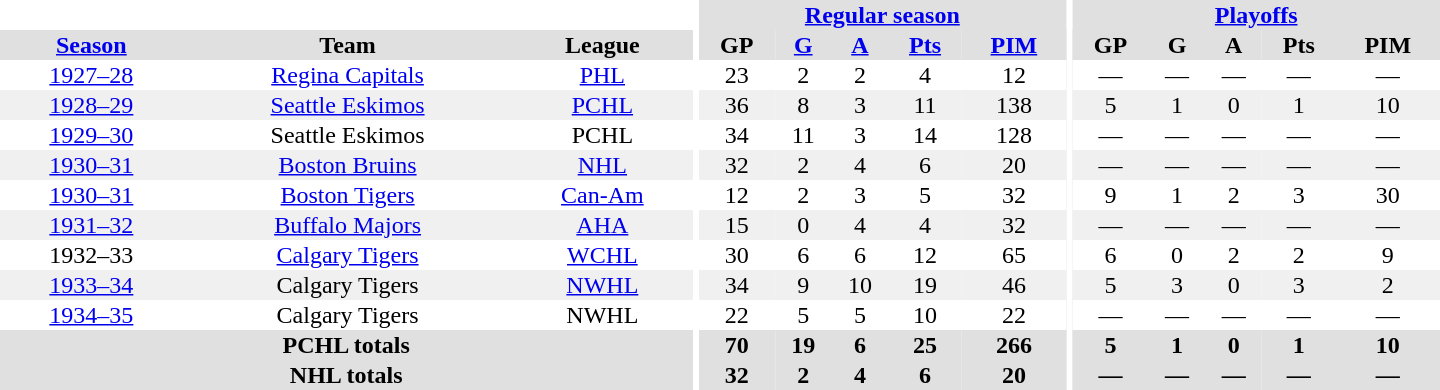<table border="0" cellpadding="1" cellspacing="0" style="text-align:center; width:60em">
<tr bgcolor="#e0e0e0">
<th colspan="3" bgcolor="#ffffff"></th>
<th rowspan="100" bgcolor="#ffffff"></th>
<th colspan="5"><a href='#'>Regular season</a></th>
<th rowspan="100" bgcolor="#ffffff"></th>
<th colspan="5"><a href='#'>Playoffs</a></th>
</tr>
<tr bgcolor="#e0e0e0">
<th><a href='#'>Season</a></th>
<th>Team</th>
<th>League</th>
<th>GP</th>
<th><a href='#'>G</a></th>
<th><a href='#'>A</a></th>
<th><a href='#'>Pts</a></th>
<th><a href='#'>PIM</a></th>
<th>GP</th>
<th>G</th>
<th>A</th>
<th>Pts</th>
<th>PIM</th>
</tr>
<tr>
<td><a href='#'>1927–28</a></td>
<td><a href='#'>Regina Capitals</a></td>
<td><a href='#'>PHL</a></td>
<td>23</td>
<td>2</td>
<td>2</td>
<td>4</td>
<td>12</td>
<td>—</td>
<td>—</td>
<td>—</td>
<td>—</td>
<td>—</td>
</tr>
<tr bgcolor="#f0f0f0">
<td><a href='#'>1928–29</a></td>
<td><a href='#'>Seattle Eskimos</a></td>
<td><a href='#'>PCHL</a></td>
<td>36</td>
<td>8</td>
<td>3</td>
<td>11</td>
<td>138</td>
<td>5</td>
<td>1</td>
<td>0</td>
<td>1</td>
<td>10</td>
</tr>
<tr>
<td><a href='#'>1929–30</a></td>
<td>Seattle Eskimos</td>
<td>PCHL</td>
<td>34</td>
<td>11</td>
<td>3</td>
<td>14</td>
<td>128</td>
<td>—</td>
<td>—</td>
<td>—</td>
<td>—</td>
<td>—</td>
</tr>
<tr bgcolor="#f0f0f0">
<td><a href='#'>1930–31</a></td>
<td><a href='#'>Boston Bruins</a></td>
<td><a href='#'>NHL</a></td>
<td>32</td>
<td>2</td>
<td>4</td>
<td>6</td>
<td>20</td>
<td>—</td>
<td>—</td>
<td>—</td>
<td>—</td>
<td>—</td>
</tr>
<tr>
<td><a href='#'>1930–31</a></td>
<td><a href='#'>Boston Tigers</a></td>
<td><a href='#'>Can-Am</a></td>
<td>12</td>
<td>2</td>
<td>3</td>
<td>5</td>
<td>32</td>
<td>9</td>
<td>1</td>
<td>2</td>
<td>3</td>
<td>30</td>
</tr>
<tr bgcolor="#f0f0f0">
<td><a href='#'>1931–32</a></td>
<td><a href='#'>Buffalo Majors</a></td>
<td><a href='#'>AHA</a></td>
<td>15</td>
<td>0</td>
<td>4</td>
<td>4</td>
<td>32</td>
<td>—</td>
<td>—</td>
<td>—</td>
<td>—</td>
<td>—</td>
</tr>
<tr>
<td>1932–33</td>
<td><a href='#'>Calgary Tigers</a></td>
<td><a href='#'>WCHL</a></td>
<td>30</td>
<td>6</td>
<td>6</td>
<td>12</td>
<td>65</td>
<td>6</td>
<td>0</td>
<td>2</td>
<td>2</td>
<td>9</td>
</tr>
<tr bgcolor="#f0f0f0">
<td><a href='#'>1933–34</a></td>
<td>Calgary Tigers</td>
<td><a href='#'>NWHL</a></td>
<td>34</td>
<td>9</td>
<td>10</td>
<td>19</td>
<td>46</td>
<td>5</td>
<td>3</td>
<td>0</td>
<td>3</td>
<td>2</td>
</tr>
<tr>
<td><a href='#'>1934–35</a></td>
<td>Calgary Tigers</td>
<td>NWHL</td>
<td>22</td>
<td>5</td>
<td>5</td>
<td>10</td>
<td>22</td>
<td>—</td>
<td>—</td>
<td>—</td>
<td>—</td>
<td>—</td>
</tr>
<tr bgcolor="#e0e0e0">
<th colspan="3">PCHL totals</th>
<th>70</th>
<th>19</th>
<th>6</th>
<th>25</th>
<th>266</th>
<th>5</th>
<th>1</th>
<th>0</th>
<th>1</th>
<th>10</th>
</tr>
<tr bgcolor="#e0e0e0">
<th colspan="3">NHL totals</th>
<th>32</th>
<th>2</th>
<th>4</th>
<th>6</th>
<th>20</th>
<th>—</th>
<th>—</th>
<th>—</th>
<th>—</th>
<th>—</th>
</tr>
</table>
